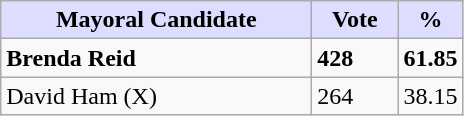<table class="wikitable">
<tr>
<th style="background:#ddf; width:200px;">Mayoral Candidate</th>
<th style="background:#ddf; width:50px;">Vote</th>
<th style="background:#ddf; width:30px;">%</th>
</tr>
<tr>
<td><strong>Brenda Reid</strong></td>
<td><strong>428</strong></td>
<td><strong>61.85</strong></td>
</tr>
<tr>
<td>David Ham (X)</td>
<td>264</td>
<td>38.15</td>
</tr>
</table>
